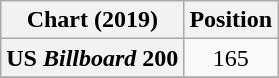<table class="wikitable sortable plainrowheaders" style="text-align:center">
<tr>
<th scope="col">Chart (2019)</th>
<th scope="col">Position</th>
</tr>
<tr>
<th scope="row">US <em>Billboard</em> 200</th>
<td>165</td>
</tr>
<tr>
</tr>
</table>
